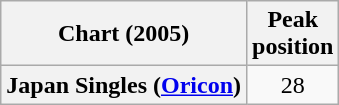<table class="wikitable plainrowheaders">
<tr>
<th>Chart (2005)</th>
<th>Peak<br>position</th>
</tr>
<tr>
<th scope="row">Japan Singles (<a href='#'>Oricon</a>)</th>
<td align="center">28</td>
</tr>
</table>
